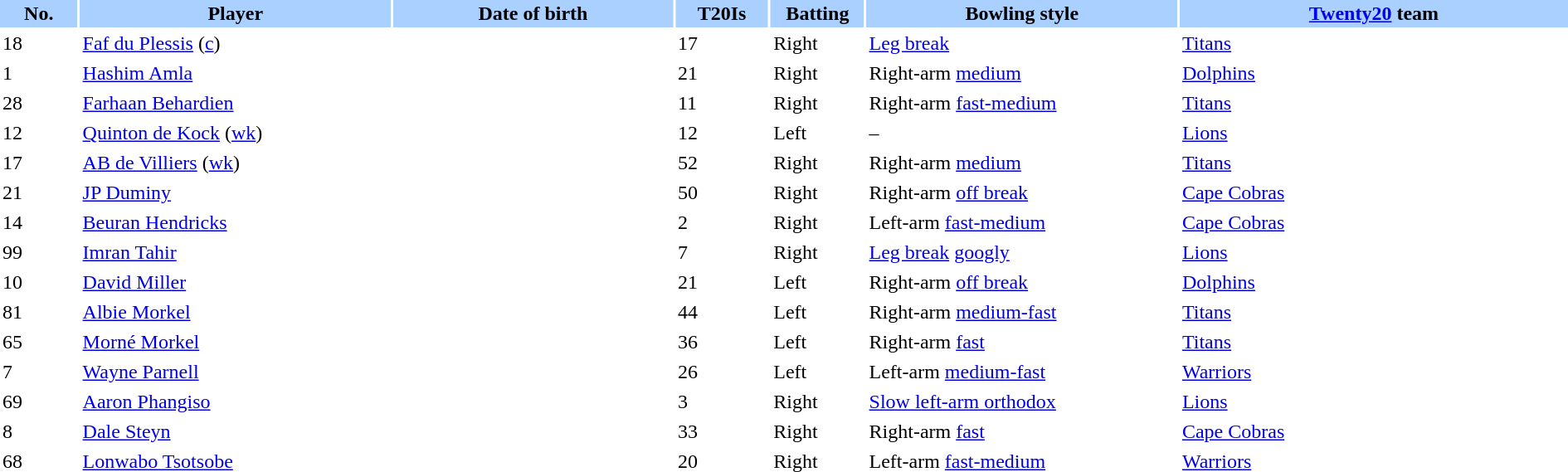<table border="0" cellspacing="2" cellpadding="2" style="width:100%;">
<tr style="background:#aad0ff;">
<th scope="col" width="5%">No.</th>
<th scope="col" width="20%">Player</th>
<th scope="col" width="18%">Date of birth</th>
<th scope="col" width="6%">T20Is</th>
<th scope="col" width="6%">Batting</th>
<th scope="col" width="20%">Bowling style</th>
<th scope="col" width="25%"><a href='#'>Twenty20</a> team</th>
</tr>
<tr>
<td>18</td>
<td><a href='#'>Faf du Plessis</a> (<a href='#'>c</a>)</td>
<td></td>
<td>17</td>
<td>Right</td>
<td><a href='#'>Leg break</a></td>
<td> <a href='#'>Titans</a></td>
</tr>
<tr>
<td>1</td>
<td><a href='#'>Hashim Amla</a></td>
<td></td>
<td>21</td>
<td>Right</td>
<td>Right-arm <a href='#'>medium</a></td>
<td> <a href='#'>Dolphins</a></td>
</tr>
<tr>
<td>28</td>
<td><a href='#'>Farhaan Behardien</a></td>
<td></td>
<td>11</td>
<td>Right</td>
<td>Right-arm <a href='#'>fast-medium</a></td>
<td> <a href='#'>Titans</a></td>
</tr>
<tr>
<td>12</td>
<td><a href='#'>Quinton de Kock</a> (<a href='#'>wk</a>)</td>
<td></td>
<td>12</td>
<td>Left</td>
<td>–</td>
<td> <a href='#'>Lions</a></td>
</tr>
<tr>
<td>17</td>
<td><a href='#'>AB de Villiers</a> (<a href='#'>wk</a>)</td>
<td></td>
<td>52</td>
<td>Right</td>
<td>Right-arm <a href='#'>medium</a></td>
<td> <a href='#'>Titans</a></td>
</tr>
<tr>
<td>21</td>
<td><a href='#'>JP Duminy</a></td>
<td></td>
<td>50</td>
<td>Right</td>
<td>Right-arm <a href='#'>off break</a></td>
<td> <a href='#'>Cape Cobras</a></td>
</tr>
<tr>
<td>14</td>
<td><a href='#'>Beuran Hendricks</a></td>
<td></td>
<td>2</td>
<td>Right</td>
<td>Left-arm <a href='#'>fast-medium</a></td>
<td> <a href='#'>Cape Cobras</a></td>
</tr>
<tr>
<td>99</td>
<td><a href='#'>Imran Tahir</a></td>
<td></td>
<td>7</td>
<td>Right</td>
<td><a href='#'>Leg break</a> <a href='#'>googly</a></td>
<td> <a href='#'>Lions</a></td>
</tr>
<tr>
<td>10</td>
<td><a href='#'>David Miller</a></td>
<td></td>
<td>21</td>
<td>Left</td>
<td>Right-arm <a href='#'>off break</a></td>
<td> <a href='#'>Dolphins</a></td>
</tr>
<tr>
<td>81</td>
<td><a href='#'>Albie Morkel</a></td>
<td></td>
<td>44</td>
<td>Left</td>
<td>Right-arm <a href='#'>medium-fast</a></td>
<td> <a href='#'>Titans</a></td>
</tr>
<tr>
<td>65</td>
<td><a href='#'>Morné Morkel</a></td>
<td></td>
<td>36</td>
<td>Left</td>
<td>Right-arm <a href='#'>fast</a></td>
<td> <a href='#'>Titans</a></td>
</tr>
<tr>
<td>7</td>
<td><a href='#'>Wayne Parnell</a></td>
<td></td>
<td>26</td>
<td>Left</td>
<td>Left-arm <a href='#'>medium-fast</a></td>
<td> <a href='#'>Warriors</a></td>
</tr>
<tr>
<td>69</td>
<td><a href='#'>Aaron Phangiso</a></td>
<td></td>
<td>3</td>
<td>Right</td>
<td><a href='#'>Slow left-arm orthodox</a></td>
<td> <a href='#'>Lions</a></td>
</tr>
<tr>
<td>8</td>
<td><a href='#'>Dale Steyn</a></td>
<td></td>
<td>33</td>
<td>Right</td>
<td>Right-arm <a href='#'>fast</a></td>
<td> <a href='#'>Cape Cobras</a></td>
</tr>
<tr>
<td>68</td>
<td><a href='#'>Lonwabo Tsotsobe</a></td>
<td></td>
<td>20</td>
<td>Right</td>
<td>Left-arm <a href='#'>fast-medium</a></td>
<td> <a href='#'>Warriors</a></td>
</tr>
</table>
